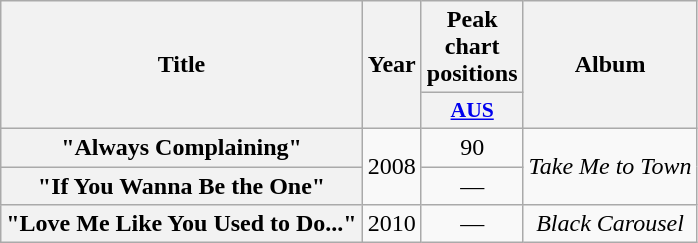<table class="wikitable plainrowheaders" style="text-align:center;">
<tr>
<th scope="col" rowspan="2">Title</th>
<th scope="col" rowspan="2">Year</th>
<th scope="col" colspan="1">Peak chart positions</th>
<th scope="col" rowspan="2">Album</th>
</tr>
<tr>
<th scope="col" style="width:3em;font-size:90%;"><a href='#'>AUS</a><br></th>
</tr>
<tr>
<th scope="row">"Always Complaining"</th>
<td rowspan="2">2008</td>
<td>90</td>
<td rowspan="2"><em>Take Me to Town</em></td>
</tr>
<tr>
<th scope="row">"If You Wanna Be the One"</th>
<td>—</td>
</tr>
<tr>
<th scope="row">"Love Me Like You Used to Do..."</th>
<td>2010</td>
<td>—</td>
<td><em>Black Carousel</em></td>
</tr>
</table>
